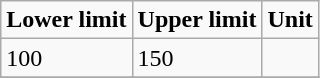<table class="wikitable">
<tr>
<td><strong>Lower limit</strong></td>
<td><strong>Upper limit</strong></td>
<td><strong>Unit</strong></td>
</tr>
<tr>
<td>100</td>
<td>150</td>
<td></td>
</tr>
<tr>
</tr>
</table>
